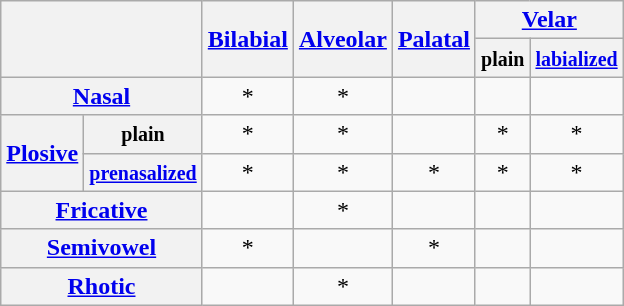<table class="wikitable">
<tr>
<th colspan="2" rowspan="2"></th>
<th rowspan="2"><a href='#'>Bilabial</a></th>
<th rowspan="2"><a href='#'>Alveolar</a></th>
<th rowspan="2"><a href='#'>Palatal</a></th>
<th colspan="2"><a href='#'>Velar</a></th>
</tr>
<tr>
<th><small>plain</small></th>
<th><a href='#'><small>labialized</small></a></th>
</tr>
<tr align="center">
<th colspan="2"><a href='#'>Nasal</a></th>
<td>*</td>
<td>*</td>
<td></td>
<td></td>
<td></td>
</tr>
<tr align="center">
<th rowspan="2"><a href='#'>Plosive</a></th>
<th><small>plain</small></th>
<td>*</td>
<td>*</td>
<td></td>
<td>*</td>
<td>*</td>
</tr>
<tr align="center">
<th><a href='#'><small>prenasalized</small></a></th>
<td>*</td>
<td>*</td>
<td>*</td>
<td>*</td>
<td>*</td>
</tr>
<tr align="center">
<th colspan="2"><a href='#'>Fricative</a></th>
<td></td>
<td>*</td>
<td></td>
<td></td>
<td></td>
</tr>
<tr align="center">
<th colspan="2"><a href='#'>Semivowel</a></th>
<td>*</td>
<td></td>
<td>*</td>
<td></td>
<td></td>
</tr>
<tr align="center">
<th colspan="2"><a href='#'>Rhotic</a></th>
<td></td>
<td>*</td>
<td></td>
<td></td>
<td></td>
</tr>
</table>
